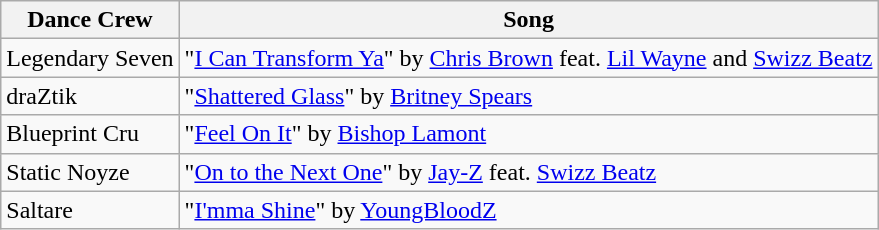<table class="wikitable">
<tr>
<th>Dance Crew</th>
<th>Song</th>
</tr>
<tr>
<td>Legendary Seven</td>
<td>"<a href='#'>I Can Transform Ya</a>" by <a href='#'>Chris Brown</a> feat. <a href='#'>Lil Wayne</a> and <a href='#'>Swizz Beatz</a></td>
</tr>
<tr>
<td>draZtik</td>
<td>"<a href='#'>Shattered Glass</a>" by <a href='#'>Britney Spears</a></td>
</tr>
<tr>
<td>Blueprint Cru</td>
<td>"<a href='#'>Feel On It</a>" by <a href='#'>Bishop Lamont</a></td>
</tr>
<tr>
<td>Static Noyze</td>
<td>"<a href='#'>On to the Next One</a>" by <a href='#'>Jay-Z</a> feat. <a href='#'>Swizz Beatz</a></td>
</tr>
<tr>
<td>Saltare</td>
<td>"<a href='#'>I'mma Shine</a>" by <a href='#'>YoungBloodZ</a></td>
</tr>
</table>
